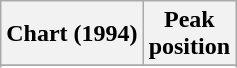<table class="wikitable sortable">
<tr>
<th align="left">Chart (1994)</th>
<th align="center">Peak<br>position</th>
</tr>
<tr>
</tr>
<tr>
</tr>
</table>
